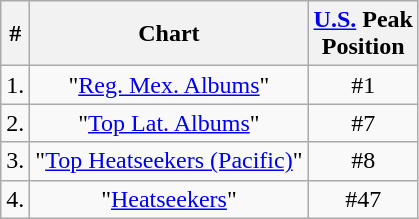<table class="wikitable">
<tr>
<th>#</th>
<th>Chart</th>
<th><a href='#'>U.S.</a> Peak<br>Position</th>
</tr>
<tr>
<td>1.</td>
<td style="text-align:center;">"<a href='#'>Reg. Mex. Albums</a>"</td>
<td style="text-align:center;">#1</td>
</tr>
<tr>
<td>2.</td>
<td style="text-align:center;">"<a href='#'>Top Lat. Albums</a>"</td>
<td style="text-align:center;">#7</td>
</tr>
<tr>
<td>3.</td>
<td style="text-align:center;">"<a href='#'>Top Heatseekers (Pacific)</a>"</td>
<td style="text-align:center;">#8</td>
</tr>
<tr>
<td>4.</td>
<td style="text-align:center;">"<a href='#'>Heatseekers</a>"</td>
<td style="text-align:center;">#47</td>
</tr>
</table>
